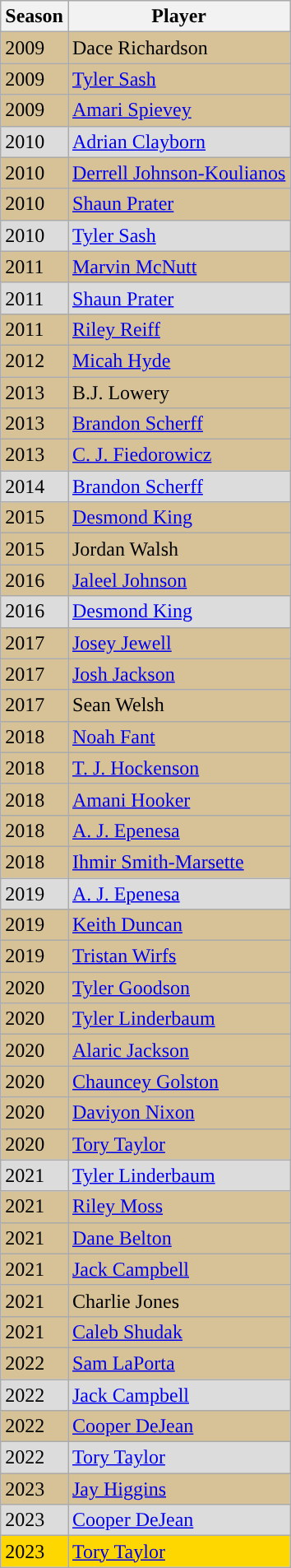<table class="wikitable" style="float:left; margin-right:1em;">
<tr>
<th>Season</th>
<th>Player</th>
</tr>
<tr style="background: #d7c297;">
<td>2009</td>
<td>Dace Richardson</td>
</tr>
<tr style="background: #d7c297;">
<td>2009</td>
<td><a href='#'>Tyler Sash</a></td>
</tr>
<tr style="background: #d7c297;">
<td>2009</td>
<td><a href='#'>Amari Spievey</a></td>
</tr>
<tr style="background: #dcdcdc;">
<td>2010</td>
<td><a href='#'>Adrian Clayborn</a></td>
</tr>
<tr style="background: #d7c297;">
<td>2010</td>
<td><a href='#'>Derrell Johnson-Koulianos</a></td>
</tr>
<tr style="background: #d7c297;">
<td>2010</td>
<td><a href='#'>Shaun Prater</a></td>
</tr>
<tr style="background: #dcdcdc;">
<td>2010</td>
<td><a href='#'>Tyler Sash</a></td>
</tr>
<tr style="background: #d7c297;">
<td>2011</td>
<td><a href='#'>Marvin McNutt</a></td>
</tr>
<tr style="background: #dcdcdc;">
<td>2011</td>
<td><a href='#'>Shaun Prater</a></td>
</tr>
<tr style="background: #d7c297;">
<td>2011</td>
<td><a href='#'>Riley Reiff</a></td>
</tr>
<tr style="background: #d7c297;">
<td>2012</td>
<td><a href='#'>Micah Hyde</a></td>
</tr>
<tr style="background: #d7c297;">
<td>2013</td>
<td>B.J. Lowery</td>
</tr>
<tr style="background: #d7c297;">
<td>2013</td>
<td><a href='#'>Brandon Scherff</a></td>
</tr>
<tr style="background: #d7c297;">
<td>2013</td>
<td><a href='#'>C. J. Fiedorowicz</a></td>
</tr>
<tr style="background: #dcdcdc;">
<td>2014</td>
<td><a href='#'>Brandon Scherff</a></td>
</tr>
<tr style="background: #d7c297;">
<td>2015</td>
<td><a href='#'>Desmond King</a></td>
</tr>
<tr style="background: #d7c297;">
<td>2015</td>
<td>Jordan Walsh</td>
</tr>
<tr style="background: #d7c297;">
<td>2016</td>
<td><a href='#'>Jaleel Johnson</a></td>
</tr>
<tr style="background: #dcdcdc;">
<td>2016</td>
<td><a href='#'>Desmond King</a></td>
</tr>
<tr style="background: #d7c297;">
<td>2017</td>
<td><a href='#'>Josey Jewell</a></td>
</tr>
<tr style="background: #d7c297;">
<td>2017</td>
<td><a href='#'>Josh Jackson</a></td>
</tr>
<tr style="background: #d7c297;">
<td>2017</td>
<td>Sean Welsh</td>
</tr>
<tr style="background: #d7c297;">
<td>2018</td>
<td><a href='#'>Noah Fant</a></td>
</tr>
<tr style="background: #d7c297;">
<td>2018</td>
<td><a href='#'>T. J. Hockenson</a></td>
</tr>
<tr style="background: #d7c297;">
<td>2018</td>
<td><a href='#'>Amani Hooker</a></td>
</tr>
<tr style="background: #d7c297;">
<td>2018</td>
<td><a href='#'>A. J. Epenesa</a></td>
</tr>
<tr style="background: #d7c297;">
<td>2018</td>
<td><a href='#'>Ihmir Smith-Marsette</a></td>
</tr>
<tr style="background: #dcdcdc;">
<td>2019</td>
<td><a href='#'>A. J. Epenesa</a></td>
</tr>
<tr style="background: #d7c297;">
<td>2019</td>
<td><a href='#'>Keith Duncan</a></td>
</tr>
<tr style="background: #d7c297;">
<td>2019</td>
<td><a href='#'>Tristan Wirfs</a></td>
</tr>
<tr style="background: #d7c297;">
<td>2020</td>
<td><a href='#'>Tyler Goodson</a></td>
</tr>
<tr style="background: #d7c297;">
<td>2020</td>
<td><a href='#'>Tyler Linderbaum</a></td>
</tr>
<tr style="background: #d7c297;">
<td>2020</td>
<td><a href='#'>Alaric Jackson</a></td>
</tr>
<tr style="background: #d7c297;">
<td>2020</td>
<td><a href='#'>Chauncey Golston</a></td>
</tr>
<tr style="background: #d7c297;">
<td>2020</td>
<td><a href='#'>Daviyon Nixon</a></td>
</tr>
<tr style="background: #d7c297;">
<td>2020</td>
<td><a href='#'>Tory Taylor</a></td>
</tr>
<tr style="background: #dcdcdc;">
<td>2021</td>
<td><a href='#'>Tyler Linderbaum</a></td>
</tr>
<tr style="background: #d7c297;">
<td>2021</td>
<td><a href='#'>Riley Moss</a></td>
</tr>
<tr style="background: #d7c297;">
<td>2021</td>
<td><a href='#'>Dane Belton</a></td>
</tr>
<tr style="background: #d7c297;">
<td>2021</td>
<td><a href='#'>Jack Campbell</a></td>
</tr>
<tr style="background: #d7c297;">
<td>2021</td>
<td>Charlie Jones</td>
</tr>
<tr style="background: #d7c297;">
<td>2021</td>
<td><a href='#'>Caleb Shudak</a></td>
</tr>
<tr style="background: #d7c297;">
<td>2022</td>
<td><a href='#'>Sam LaPorta</a></td>
</tr>
<tr style="background: #dcdcdc;">
<td>2022</td>
<td><a href='#'>Jack Campbell</a></td>
</tr>
<tr style="background: #d7c297;">
<td>2022</td>
<td><a href='#'>Cooper DeJean</a></td>
</tr>
<tr style="background: #dcdcdc;">
<td>2022</td>
<td><a href='#'>Tory Taylor</a></td>
</tr>
<tr style="background: #d7c297;">
<td>2023</td>
<td><a href='#'>Jay Higgins</a></td>
</tr>
<tr style="background: #dcdcdc;">
<td>2023</td>
<td><a href='#'>Cooper DeJean</a></td>
</tr>
<tr style="background: #FFD700;">
<td>2023</td>
<td><a href='#'>Tory Taylor</a></td>
</tr>
</table>
